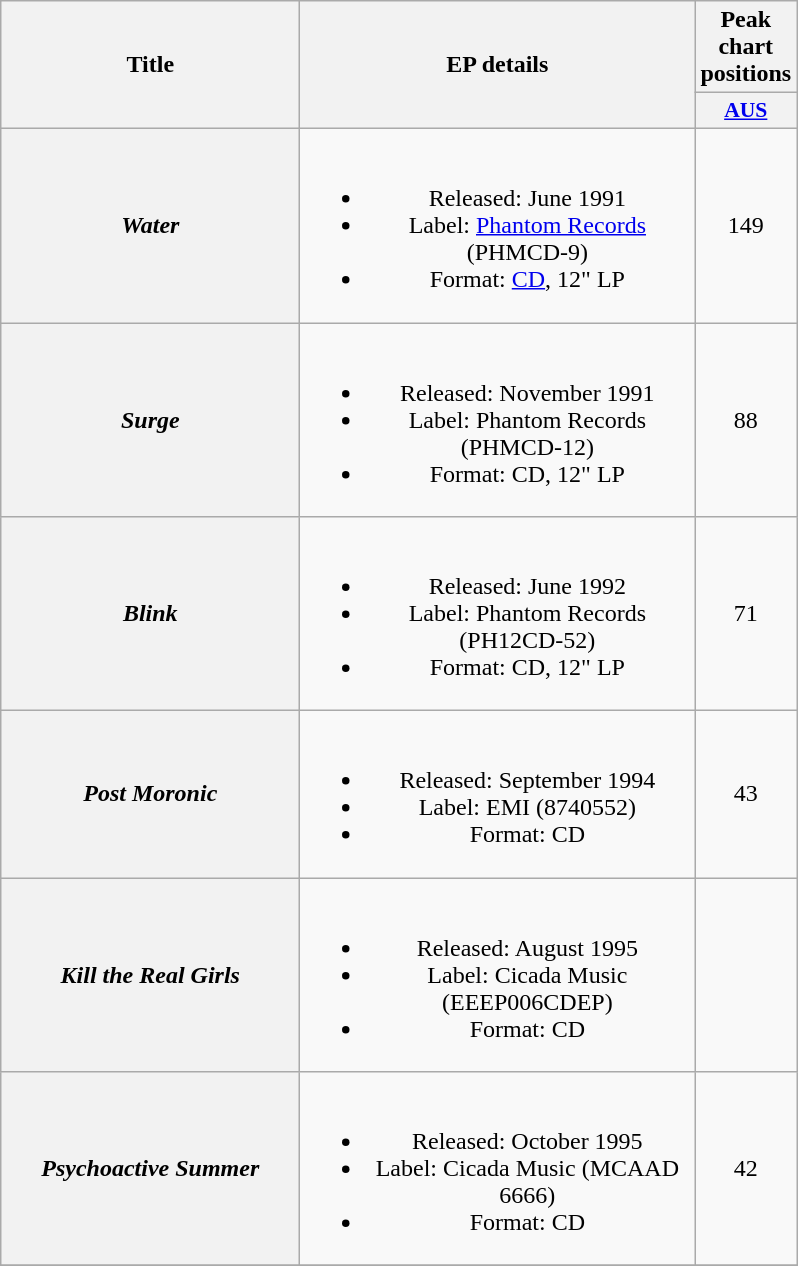<table class="wikitable plainrowheaders" style="text-align:center;" border="1">
<tr>
<th scope="col" rowspan="2" style="width:12em;">Title</th>
<th scope="col" rowspan="2" style="width:16em;">EP details</th>
<th scope="col" colspan="1">Peak chart positions</th>
</tr>
<tr>
<th scope="col" style="width:2.2em;font-size:90%;"><a href='#'>AUS</a><br></th>
</tr>
<tr>
<th scope="row"><em>Water</em></th>
<td><br><ul><li>Released: June 1991</li><li>Label: <a href='#'>Phantom Records</a> (PHMCD-9)</li><li>Format: <a href='#'>CD</a>, 12" LP</li></ul></td>
<td>149</td>
</tr>
<tr>
<th scope="row"><em>Surge</em></th>
<td><br><ul><li>Released: November 1991</li><li>Label: Phantom Records (PHMCD-12)</li><li>Format: CD, 12" LP</li></ul></td>
<td>88</td>
</tr>
<tr>
<th scope="row"><em>Blink</em></th>
<td><br><ul><li>Released: June 1992</li><li>Label: Phantom Records (PH12CD-52)</li><li>Format: CD, 12" LP</li></ul></td>
<td>71</td>
</tr>
<tr>
<th scope="row"><em>Post Moronic</em></th>
<td><br><ul><li>Released: September 1994</li><li>Label: EMI (8740552)</li><li>Format: CD</li></ul></td>
<td>43</td>
</tr>
<tr>
<th scope="row"><em>Kill the Real Girls</em></th>
<td><br><ul><li>Released: August 1995</li><li>Label: Cicada Music (EEEP006CDEP)</li><li>Format: CD</li></ul></td>
<td></td>
</tr>
<tr>
<th scope="row"><em>Psychoactive Summer</em></th>
<td><br><ul><li>Released: October 1995</li><li>Label: Cicada Music (MCAAD 6666)</li><li>Format: CD</li></ul></td>
<td>42</td>
</tr>
<tr>
</tr>
</table>
